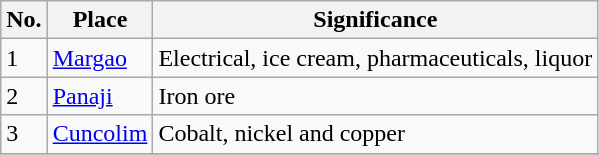<table class="wikitable sortable">
<tr>
<th>No.</th>
<th>Place</th>
<th>Significance</th>
</tr>
<tr>
<td>1</td>
<td><a href='#'>Margao</a></td>
<td>Electrical, ice cream, pharmaceuticals, liquor</td>
</tr>
<tr>
<td>2</td>
<td><a href='#'>Panaji</a></td>
<td>Iron ore</td>
</tr>
<tr>
<td>3</td>
<td><a href='#'>Cuncolim</a></td>
<td>Cobalt, nickel and copper</td>
</tr>
<tr>
</tr>
</table>
